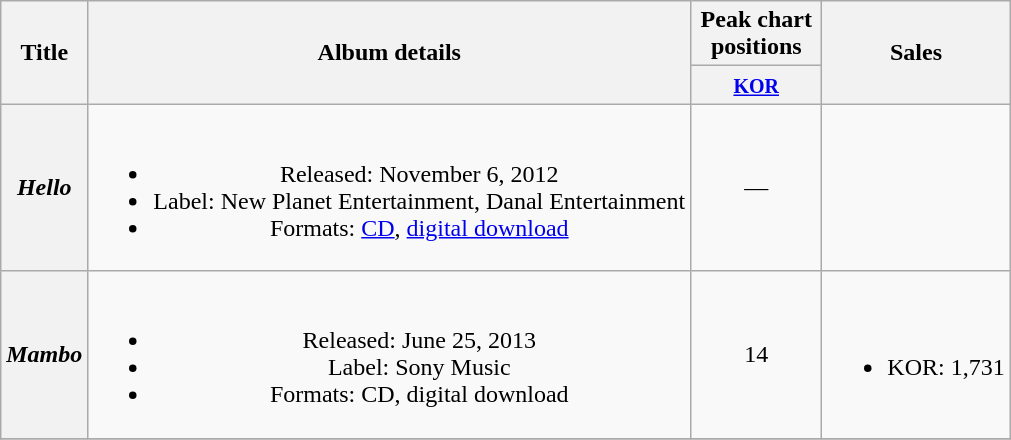<table class="wikitable plainrowheaders" style="text-align:center;">
<tr>
<th scope="col" rowspan="2">Title</th>
<th scope="col" rowspan="2">Album details</th>
<th scope="col" colspan="1" style="width:5em;">Peak chart positions</th>
<th scope="col" rowspan="2">Sales</th>
</tr>
<tr>
<th><small><a href='#'>KOR</a></small><br></th>
</tr>
<tr>
<th scope="row"><em>Hello</em></th>
<td><br><ul><li>Released: November 6, 2012</li><li>Label: New Planet Entertainment, Danal Entertainment</li><li>Formats: <a href='#'>CD</a>, <a href='#'>digital download</a></li></ul></td>
<td>—</td>
<td></td>
</tr>
<tr>
<th scope="row"><em>Mambo</em></th>
<td><br><ul><li>Released: June 25, 2013</li><li>Label: Sony Music</li><li>Formats: CD, digital download</li></ul></td>
<td>14</td>
<td><br><ul><li>KOR: 1,731</li></ul></td>
</tr>
<tr>
</tr>
</table>
